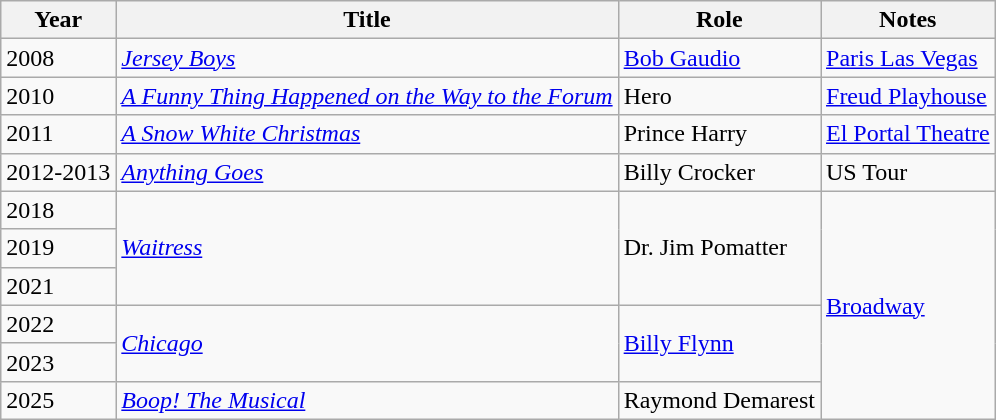<table class="wikitable sortable">
<tr>
<th>Year</th>
<th>Title</th>
<th>Role</th>
<th class="unsortable">Notes</th>
</tr>
<tr>
<td>2008</td>
<td><em><a href='#'>Jersey Boys</a></em></td>
<td><a href='#'>Bob Gaudio</a></td>
<td><a href='#'>Paris Las Vegas</a></td>
</tr>
<tr>
<td>2010</td>
<td><em><a href='#'>A Funny Thing Happened on the Way to the Forum</a></em></td>
<td>Hero</td>
<td><a href='#'>Freud Playhouse</a></td>
</tr>
<tr>
<td>2011</td>
<td><a href='#'><em>A Snow White Christmas</em></a></td>
<td>Prince Harry</td>
<td><a href='#'>El Portal Theatre</a></td>
</tr>
<tr>
<td>2012-2013</td>
<td><em><a href='#'>Anything Goes</a></em></td>
<td>Billy Crocker</td>
<td>US Tour</td>
</tr>
<tr>
<td>2018</td>
<td rowspan=3><a href='#'><em>Waitress</em></a></td>
<td rowspan=3>Dr. Jim Pomatter</td>
<td rowspan=6><a href='#'>Broadway</a></td>
</tr>
<tr>
<td>2019</td>
</tr>
<tr>
<td>2021</td>
</tr>
<tr>
<td>2022</td>
<td rowspan=2><a href='#'><em>Chicago</em></a></td>
<td rowspan=2><a href='#'>Billy Flynn</a></td>
</tr>
<tr>
<td>2023</td>
</tr>
<tr>
<td>2025</td>
<td><em><a href='#'>Boop! The Musical</a></em></td>
<td>Raymond Demarest</td>
</tr>
</table>
